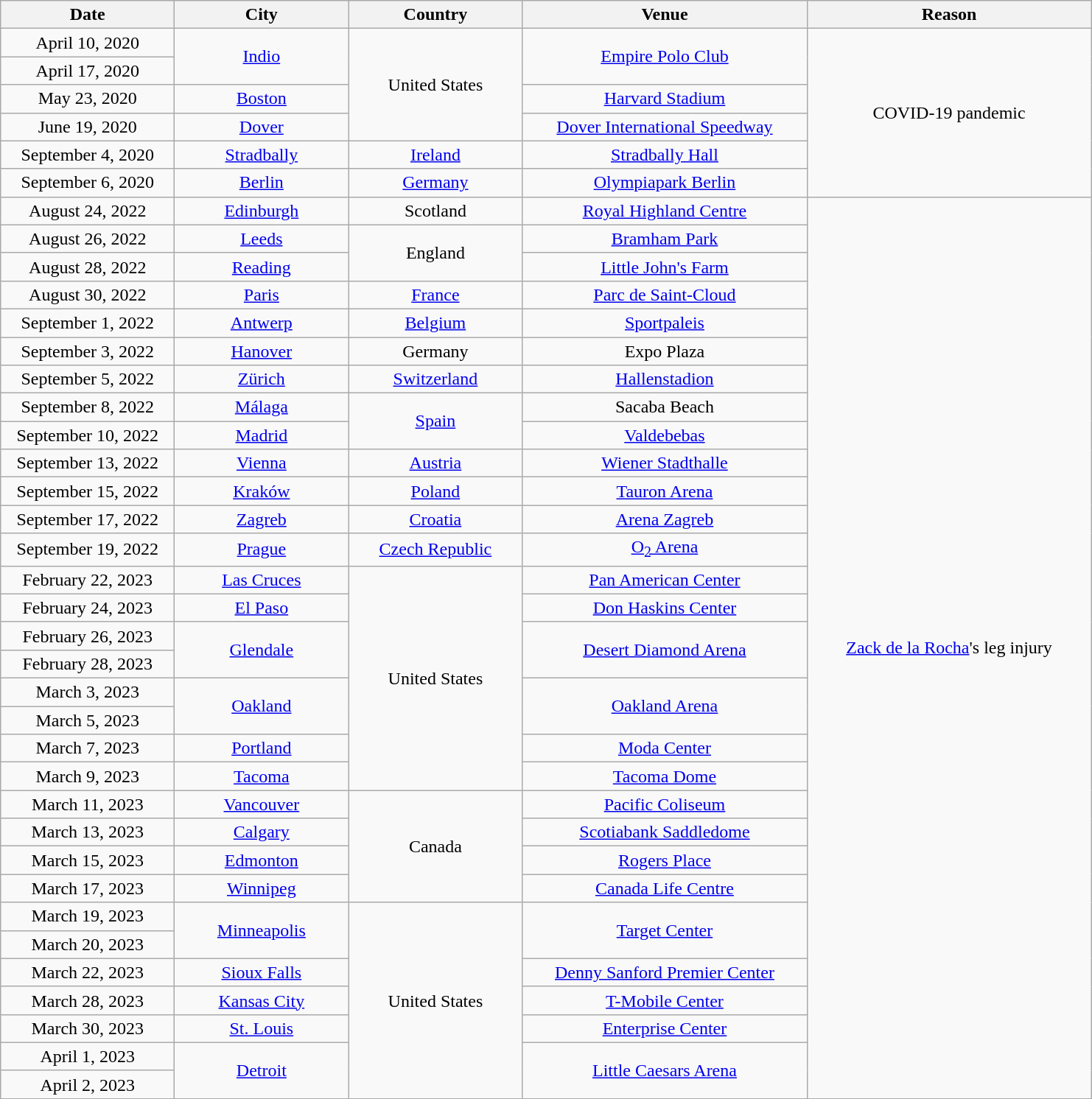<table class="wikitable" style="text-align:center;">
<tr>
<th style="width:150px;">Date</th>
<th style="width:150px;">City</th>
<th style="width:150px;">Country</th>
<th style="width:250px;">Venue</th>
<th style="width:250px;">Reason</th>
</tr>
<tr>
<td>April 10, 2020</td>
<td rowspan="2"><a href='#'>Indio</a></td>
<td rowspan="4">United States</td>
<td rowspan="2"><a href='#'>Empire Polo Club</a></td>
<td rowspan="6">COVID-19 pandemic</td>
</tr>
<tr>
<td>April 17, 2020</td>
</tr>
<tr>
<td>May 23, 2020</td>
<td><a href='#'>Boston</a></td>
<td><a href='#'>Harvard Stadium</a></td>
</tr>
<tr>
<td>June 19, 2020</td>
<td><a href='#'>Dover</a></td>
<td><a href='#'>Dover International Speedway</a></td>
</tr>
<tr>
<td>September 4, 2020</td>
<td><a href='#'>Stradbally</a></td>
<td><a href='#'>Ireland</a></td>
<td><a href='#'>Stradbally Hall</a></td>
</tr>
<tr>
<td>September 6, 2020</td>
<td><a href='#'>Berlin</a></td>
<td><a href='#'>Germany</a></td>
<td><a href='#'>Olympiapark Berlin</a></td>
</tr>
<tr>
<td>August 24, 2022</td>
<td><a href='#'>Edinburgh</a></td>
<td>Scotland</td>
<td><a href='#'>Royal Highland Centre</a></td>
<td rowspan="32"><a href='#'>Zack de la Rocha</a>'s leg injury</td>
</tr>
<tr>
<td>August 26, 2022</td>
<td><a href='#'>Leeds</a></td>
<td rowspan="2">England</td>
<td><a href='#'>Bramham Park</a></td>
</tr>
<tr>
<td>August 28, 2022</td>
<td><a href='#'>Reading</a></td>
<td><a href='#'>Little John's Farm</a></td>
</tr>
<tr>
<td>August 30, 2022</td>
<td><a href='#'>Paris</a></td>
<td><a href='#'>France</a></td>
<td><a href='#'>Parc de Saint-Cloud</a></td>
</tr>
<tr>
<td>September 1, 2022</td>
<td><a href='#'>Antwerp</a></td>
<td><a href='#'>Belgium</a></td>
<td><a href='#'>Sportpaleis</a></td>
</tr>
<tr>
<td>September 3, 2022</td>
<td><a href='#'>Hanover</a></td>
<td>Germany</td>
<td>Expo Plaza</td>
</tr>
<tr>
<td>September 5, 2022</td>
<td><a href='#'>Zürich</a></td>
<td><a href='#'>Switzerland</a></td>
<td><a href='#'>Hallenstadion</a></td>
</tr>
<tr>
<td>September 8, 2022</td>
<td><a href='#'>Málaga</a></td>
<td rowspan="2"><a href='#'>Spain</a></td>
<td>Sacaba Beach</td>
</tr>
<tr>
<td>September 10, 2022</td>
<td><a href='#'>Madrid</a></td>
<td><a href='#'>Valdebebas</a></td>
</tr>
<tr>
<td>September 13, 2022</td>
<td><a href='#'>Vienna</a></td>
<td><a href='#'>Austria</a></td>
<td><a href='#'>Wiener Stadthalle</a></td>
</tr>
<tr>
<td>September 15, 2022</td>
<td><a href='#'>Kraków</a></td>
<td><a href='#'>Poland</a></td>
<td><a href='#'>Tauron Arena</a></td>
</tr>
<tr>
<td>September 17, 2022</td>
<td><a href='#'>Zagreb</a></td>
<td><a href='#'>Croatia</a></td>
<td><a href='#'>Arena Zagreb</a></td>
</tr>
<tr>
<td>September 19, 2022</td>
<td><a href='#'>Prague</a></td>
<td><a href='#'>Czech Republic</a></td>
<td><a href='#'>O<sub>2</sub> Arena</a></td>
</tr>
<tr>
<td>February 22, 2023</td>
<td><a href='#'>Las Cruces</a></td>
<td rowspan="8">United States</td>
<td><a href='#'>Pan American Center</a></td>
</tr>
<tr>
<td>February 24, 2023</td>
<td><a href='#'>El Paso</a></td>
<td><a href='#'>Don Haskins Center</a></td>
</tr>
<tr>
<td>February 26, 2023</td>
<td rowspan="2"><a href='#'>Glendale</a></td>
<td rowspan="2"><a href='#'>Desert Diamond Arena</a></td>
</tr>
<tr>
<td>February 28, 2023</td>
</tr>
<tr>
<td>March 3, 2023</td>
<td rowspan="2"><a href='#'>Oakland</a></td>
<td rowspan="2"><a href='#'>Oakland Arena</a></td>
</tr>
<tr>
<td>March 5, 2023</td>
</tr>
<tr>
<td>March 7, 2023</td>
<td><a href='#'>Portland</a></td>
<td><a href='#'>Moda Center</a></td>
</tr>
<tr>
<td>March 9, 2023</td>
<td><a href='#'>Tacoma</a></td>
<td><a href='#'>Tacoma Dome</a></td>
</tr>
<tr>
<td>March 11, 2023</td>
<td><a href='#'>Vancouver</a></td>
<td rowspan="4">Canada</td>
<td><a href='#'>Pacific Coliseum</a></td>
</tr>
<tr>
<td>March 13, 2023</td>
<td><a href='#'>Calgary</a></td>
<td><a href='#'>Scotiabank Saddledome</a></td>
</tr>
<tr>
<td>March 15, 2023</td>
<td><a href='#'>Edmonton</a></td>
<td><a href='#'>Rogers Place</a></td>
</tr>
<tr>
<td>March 17, 2023</td>
<td><a href='#'>Winnipeg</a></td>
<td><a href='#'>Canada Life Centre</a></td>
</tr>
<tr>
<td>March 19, 2023</td>
<td rowspan="2"><a href='#'>Minneapolis</a></td>
<td rowspan="7">United States</td>
<td rowspan="2"><a href='#'>Target Center</a></td>
</tr>
<tr>
<td>March 20, 2023</td>
</tr>
<tr>
<td>March 22, 2023</td>
<td><a href='#'>Sioux Falls</a></td>
<td><a href='#'>Denny Sanford Premier Center</a></td>
</tr>
<tr>
<td>March 28, 2023</td>
<td><a href='#'>Kansas City</a></td>
<td><a href='#'>T-Mobile Center</a></td>
</tr>
<tr>
<td>March 30, 2023</td>
<td><a href='#'>St. Louis</a></td>
<td><a href='#'>Enterprise Center</a></td>
</tr>
<tr>
<td>April 1, 2023</td>
<td rowspan="2"><a href='#'>Detroit</a></td>
<td rowspan="2"><a href='#'>Little Caesars Arena</a></td>
</tr>
<tr>
<td>April 2, 2023</td>
</tr>
<tr>
</tr>
</table>
